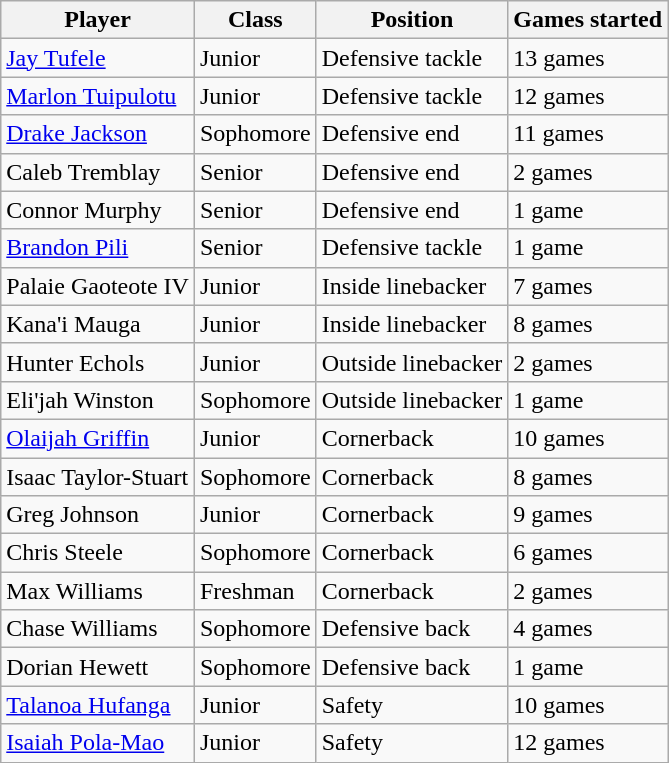<table class="wikitable" border="1">
<tr ;>
<th>Player</th>
<th>Class</th>
<th>Position</th>
<th>Games started</th>
</tr>
<tr>
<td><a href='#'>Jay Tufele</a></td>
<td>Junior </td>
<td>Defensive tackle</td>
<td>13 games</td>
</tr>
<tr>
<td><a href='#'>Marlon Tuipulotu</a></td>
<td>Junior </td>
<td>Defensive tackle</td>
<td>12 games</td>
</tr>
<tr>
<td><a href='#'>Drake Jackson</a></td>
<td>Sophomore</td>
<td>Defensive end</td>
<td>11 games</td>
</tr>
<tr>
<td>Caleb Tremblay</td>
<td>Senior </td>
<td>Defensive end</td>
<td>2 games</td>
</tr>
<tr>
<td>Connor Murphy</td>
<td>Senior </td>
<td>Defensive end</td>
<td>1 game</td>
</tr>
<tr>
<td><a href='#'>Brandon Pili</a></td>
<td>Senior</td>
<td>Defensive tackle</td>
<td>1 game</td>
</tr>
<tr>
<td>Palaie Gaoteote IV</td>
<td>Junior</td>
<td>Inside linebacker</td>
<td>7 games</td>
</tr>
<tr>
<td>Kana'i Mauga</td>
<td>Junior</td>
<td>Inside linebacker</td>
<td>8 games</td>
</tr>
<tr>
<td>Hunter Echols</td>
<td>Junior </td>
<td>Outside linebacker</td>
<td>2 games</td>
</tr>
<tr>
<td>Eli'jah Winston</td>
<td>Sophomore </td>
<td>Outside linebacker</td>
<td>1 game</td>
</tr>
<tr>
<td><a href='#'>Olaijah Griffin</a></td>
<td>Junior</td>
<td>Cornerback</td>
<td>10 games</td>
</tr>
<tr>
<td>Isaac Taylor-Stuart</td>
<td>Sophomore </td>
<td>Cornerback</td>
<td>8 games</td>
</tr>
<tr>
<td>Greg Johnson</td>
<td>Junior </td>
<td>Cornerback</td>
<td>9 games</td>
</tr>
<tr>
<td>Chris Steele</td>
<td>Sophomore</td>
<td>Cornerback</td>
<td>6 games</td>
</tr>
<tr>
<td>Max Williams</td>
<td>Freshman </td>
<td>Cornerback</td>
<td>2 games</td>
</tr>
<tr>
<td>Chase Williams</td>
<td>Sophomore </td>
<td>Defensive back</td>
<td>4 games</td>
</tr>
<tr>
<td>Dorian Hewett</td>
<td>Sophomore</td>
<td>Defensive back</td>
<td>1 game</td>
</tr>
<tr>
<td><a href='#'>Talanoa Hufanga</a></td>
<td>Junior</td>
<td>Safety</td>
<td>10 games</td>
</tr>
<tr>
<td><a href='#'>Isaiah Pola-Mao</a></td>
<td>Junior </td>
<td>Safety</td>
<td>12 games</td>
</tr>
</table>
